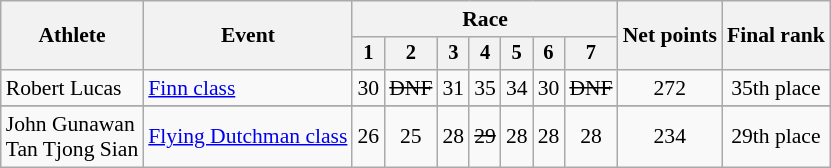<table class="wikitable" style="font-size:90%">
<tr>
<th rowspan=2>Athlete</th>
<th rowspan=2>Event</th>
<th colspan=7>Race</th>
<th rowspan=2>Net points</th>
<th rowspan=2>Final rank</th>
</tr>
<tr style="font-size:95%">
<th>1</th>
<th>2</th>
<th>3</th>
<th>4</th>
<th>5</th>
<th>6</th>
<th>7</th>
</tr>
<tr align=center>
<td align=left>Robert Lucas</td>
<td align=left><a href='#'>Finn class</a></td>
<td>30</td>
<td><s>DNF</s></td>
<td>31</td>
<td>35</td>
<td>34</td>
<td>30</td>
<td><s>DNF</s></td>
<td>272</td>
<td>35th place</td>
</tr>
<tr>
</tr>
<tr align=center>
<td align=left>John Gunawan <br> Tan Tjong Sian</td>
<td align=left><a href='#'>Flying Dutchman class</a></td>
<td>26</td>
<td>25</td>
<td>28</td>
<td><s>29</s></td>
<td>28</td>
<td>28</td>
<td>28</td>
<td>234</td>
<td>29th place</td>
</tr>
</table>
